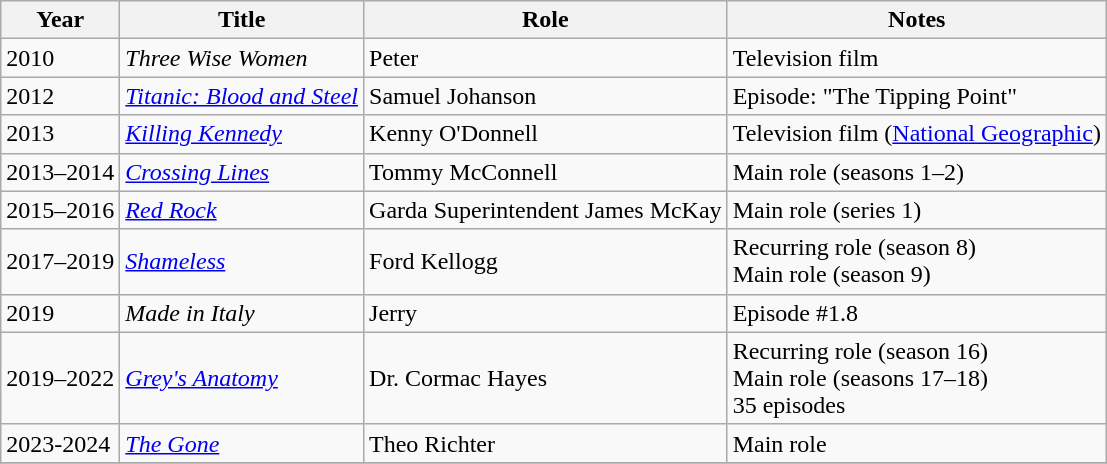<table class="wikitable sortable">
<tr>
<th>Year</th>
<th>Title</th>
<th>Role</th>
<th>Notes</th>
</tr>
<tr>
<td>2010</td>
<td><em>Three Wise Women</em></td>
<td>Peter</td>
<td>Television film</td>
</tr>
<tr>
<td>2012</td>
<td><em><a href='#'>Titanic: Blood and Steel</a></em></td>
<td>Samuel Johanson</td>
<td>Episode: "The Tipping Point"</td>
</tr>
<tr>
<td>2013</td>
<td><em><a href='#'>Killing Kennedy</a></em></td>
<td>Kenny O'Donnell</td>
<td>Television film (<a href='#'>National Geographic</a>)</td>
</tr>
<tr>
<td>2013–2014</td>
<td><em><a href='#'>Crossing Lines</a></em></td>
<td>Tommy McConnell</td>
<td>Main role (seasons 1–2)</td>
</tr>
<tr>
<td>2015–2016</td>
<td><em><a href='#'>Red Rock</a></em></td>
<td>Garda Superintendent James McKay</td>
<td>Main role (series 1)</td>
</tr>
<tr>
<td>2017–2019</td>
<td><em><a href='#'>Shameless</a></em></td>
<td>Ford Kellogg</td>
<td>Recurring role (season 8)<br> Main role (season 9)</td>
</tr>
<tr>
<td>2019</td>
<td><em>Made in Italy</em></td>
<td>Jerry</td>
<td>Episode #1.8</td>
</tr>
<tr>
<td>2019–2022</td>
<td><em><a href='#'>Grey's Anatomy</a></em></td>
<td>Dr. Cormac Hayes</td>
<td>Recurring role (season 16)<br>Main role (seasons 17–18)<br>35 episodes</td>
</tr>
<tr>
<td>2023-2024</td>
<td><em><a href='#'>The Gone</a></em></td>
<td>Theo Richter</td>
<td>Main role</td>
</tr>
<tr>
</tr>
</table>
